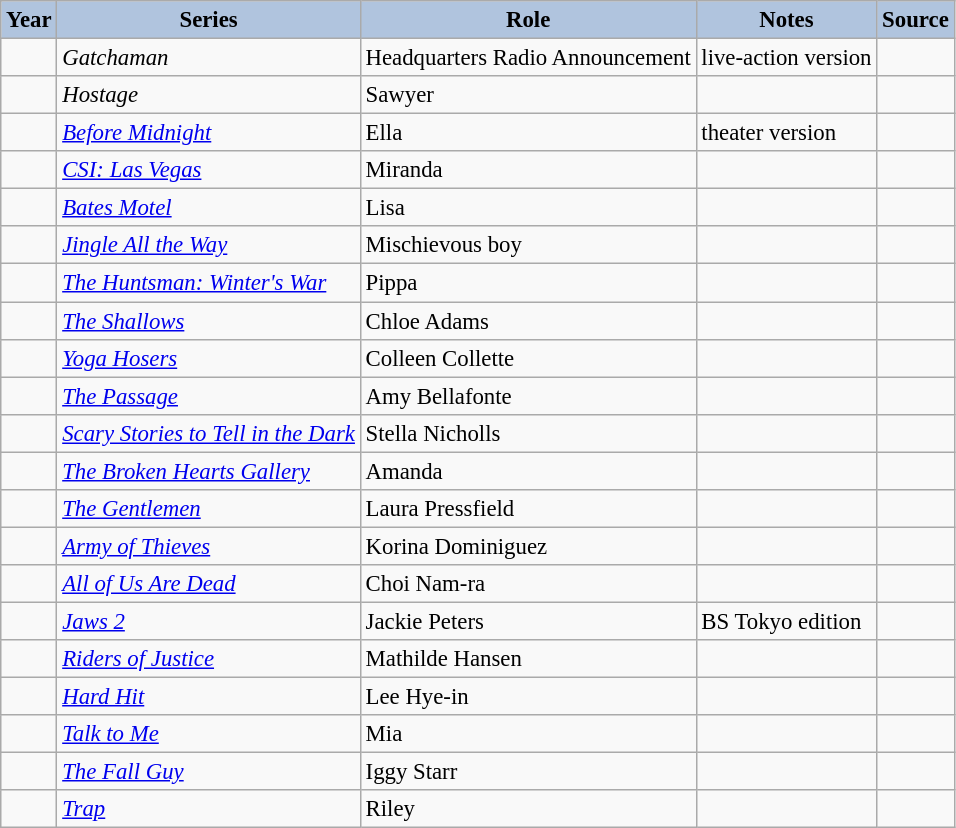<table class="wikitable sortable plainrowheaders" style="width=95%;  font-size: 95%;">
<tr>
<th style="background:#b0c4de;">Year </th>
<th style="background:#b0c4de;">Series</th>
<th style="background:#b0c4de;">Role </th>
<th style="background:#b0c4de;" class="unsortable">Notes </th>
<th style="background:#b0c4de;" class="unsortable">Source</th>
</tr>
<tr>
<td></td>
<td><em>Gatchaman</em></td>
<td>Headquarters Radio Announcement</td>
<td>live-action version</td>
<td> </td>
</tr>
<tr>
<td></td>
<td><em>Hostage</em></td>
<td>Sawyer</td>
<td> </td>
<td> </td>
</tr>
<tr>
<td></td>
<td><em><a href='#'>Before Midnight</a></em></td>
<td>Ella</td>
<td>theater version</td>
<td></td>
</tr>
<tr>
<td></td>
<td><em><a href='#'>CSI: Las Vegas</a></em></td>
<td>Miranda</td>
<td> </td>
<td> </td>
</tr>
<tr>
<td></td>
<td><em><a href='#'>Bates Motel</a></em></td>
<td>Lisa</td>
<td> </td>
<td> </td>
</tr>
<tr>
<td></td>
<td><em><a href='#'>Jingle All the Way</a></em></td>
<td>Mischievous boy</td>
<td> </td>
<td> </td>
</tr>
<tr>
<td></td>
<td><em><a href='#'>The Huntsman: Winter's War</a></em></td>
<td>Pippa</td>
<td> </td>
<td></td>
</tr>
<tr>
<td></td>
<td><em><a href='#'>The Shallows</a></em></td>
<td>Chloe Adams</td>
<td> </td>
<td></td>
</tr>
<tr>
<td></td>
<td><em><a href='#'>Yoga Hosers</a></em></td>
<td>Colleen Collette</td>
<td> </td>
<td></td>
</tr>
<tr>
<td></td>
<td><em><a href='#'>The Passage</a></em></td>
<td>Amy Bellafonte</td>
<td> </td>
<td></td>
</tr>
<tr>
<td></td>
<td><em><a href='#'>Scary Stories to Tell in the Dark</a></em></td>
<td>Stella Nicholls</td>
<td> </td>
<td></td>
</tr>
<tr>
<td></td>
<td><em><a href='#'>The Broken Hearts Gallery</a></em></td>
<td>Amanda</td>
<td> </td>
<td></td>
</tr>
<tr>
<td></td>
<td><em><a href='#'>The Gentlemen</a></em></td>
<td>Laura Pressfield</td>
<td> </td>
<td></td>
</tr>
<tr>
<td></td>
<td><em><a href='#'>Army of Thieves</a></em></td>
<td>Korina Dominiguez</td>
<td> </td>
<td></td>
</tr>
<tr>
<td></td>
<td><em><a href='#'>All of Us Are Dead</a></em></td>
<td>Choi Nam-ra</td>
<td> </td>
<td></td>
</tr>
<tr>
<td></td>
<td><em><a href='#'>Jaws 2</a></em></td>
<td>Jackie Peters</td>
<td>BS Tokyo edition</td>
<td></td>
</tr>
<tr>
<td></td>
<td><em><a href='#'>Riders of Justice</a></em></td>
<td>Mathilde Hansen</td>
<td> </td>
<td></td>
</tr>
<tr>
<td></td>
<td><em><a href='#'>Hard Hit</a></em></td>
<td>Lee Hye-in</td>
<td> </td>
<td></td>
</tr>
<tr>
<td></td>
<td><em><a href='#'>Talk to Me</a></em></td>
<td>Mia</td>
<td> </td>
<td></td>
</tr>
<tr>
<td></td>
<td><em><a href='#'>The Fall Guy</a></em></td>
<td>Iggy Starr</td>
<td> </td>
<td></td>
</tr>
<tr>
<td></td>
<td><em><a href='#'>Trap</a></em></td>
<td>Riley</td>
<td> </td>
<td></td>
</tr>
</table>
